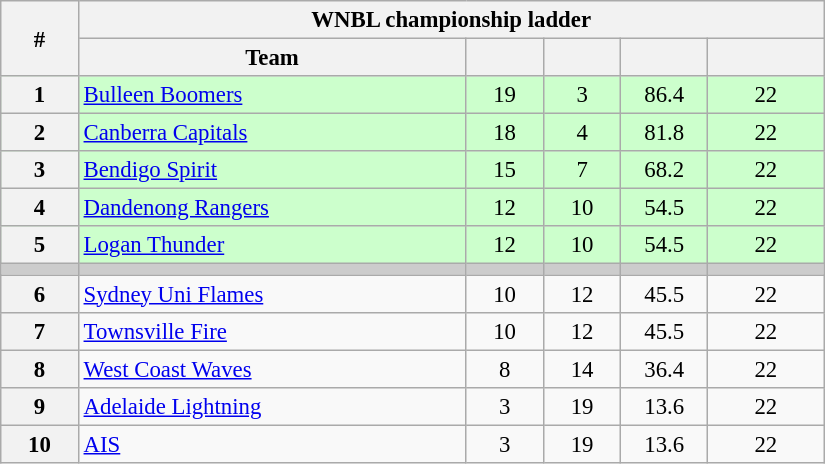<table class="wikitable" width="43.5%" style="font-size:95%; text-align:center">
<tr>
<th width="5%" rowspan=2>#</th>
<th colspan="6" align="center">WNBL championship ladder</th>
</tr>
<tr>
<th width="25%">Team</th>
<th width="5%"></th>
<th width="5%"></th>
<th width="5%"></th>
<th width="7.5%"></th>
</tr>
<tr style="background-color:#CCFFCC">
<th>1</th>
<td style="text-align:left;"><a href='#'>Bulleen Boomers</a></td>
<td>19</td>
<td>3</td>
<td>86.4</td>
<td>22</td>
</tr>
<tr style="background-color:#CCFFCC">
<th>2</th>
<td style="text-align:left;"><a href='#'>Canberra Capitals</a></td>
<td>18</td>
<td>4</td>
<td>81.8</td>
<td>22</td>
</tr>
<tr style="background-color:#CCFFCC">
<th>3</th>
<td style="text-align:left;"><a href='#'>Bendigo Spirit</a></td>
<td>15</td>
<td>7</td>
<td>68.2</td>
<td>22</td>
</tr>
<tr style="background-color:#CCFFCC">
<th>4</th>
<td style="text-align:left;"><a href='#'>Dandenong Rangers</a></td>
<td>12</td>
<td>10</td>
<td>54.5</td>
<td>22</td>
</tr>
<tr style="background-color:#CCFFCC">
<th>5</th>
<td style="text-align:left;"><a href='#'>Logan Thunder</a></td>
<td>12</td>
<td>10</td>
<td>54.5</td>
<td>22</td>
</tr>
<tr style="background-color:#cccccc;">
<td></td>
<td></td>
<td></td>
<td></td>
<td></td>
<td></td>
</tr>
<tr>
<th>6</th>
<td style="text-align:left;"><a href='#'>Sydney Uni Flames</a></td>
<td>10</td>
<td>12</td>
<td>45.5</td>
<td>22</td>
</tr>
<tr>
<th>7</th>
<td style="text-align:left;"><a href='#'>Townsville Fire</a></td>
<td>10</td>
<td>12</td>
<td>45.5</td>
<td>22</td>
</tr>
<tr>
<th>8</th>
<td style="text-align:left;"><a href='#'>West Coast Waves</a></td>
<td>8</td>
<td>14</td>
<td>36.4</td>
<td>22</td>
</tr>
<tr>
<th>9</th>
<td style="text-align:left;"><a href='#'>Adelaide Lightning</a></td>
<td>3</td>
<td>19</td>
<td>13.6</td>
<td>22</td>
</tr>
<tr>
<th>10</th>
<td style="text-align:left;"><a href='#'>AIS</a></td>
<td>3</td>
<td>19</td>
<td>13.6</td>
<td>22</td>
</tr>
</table>
